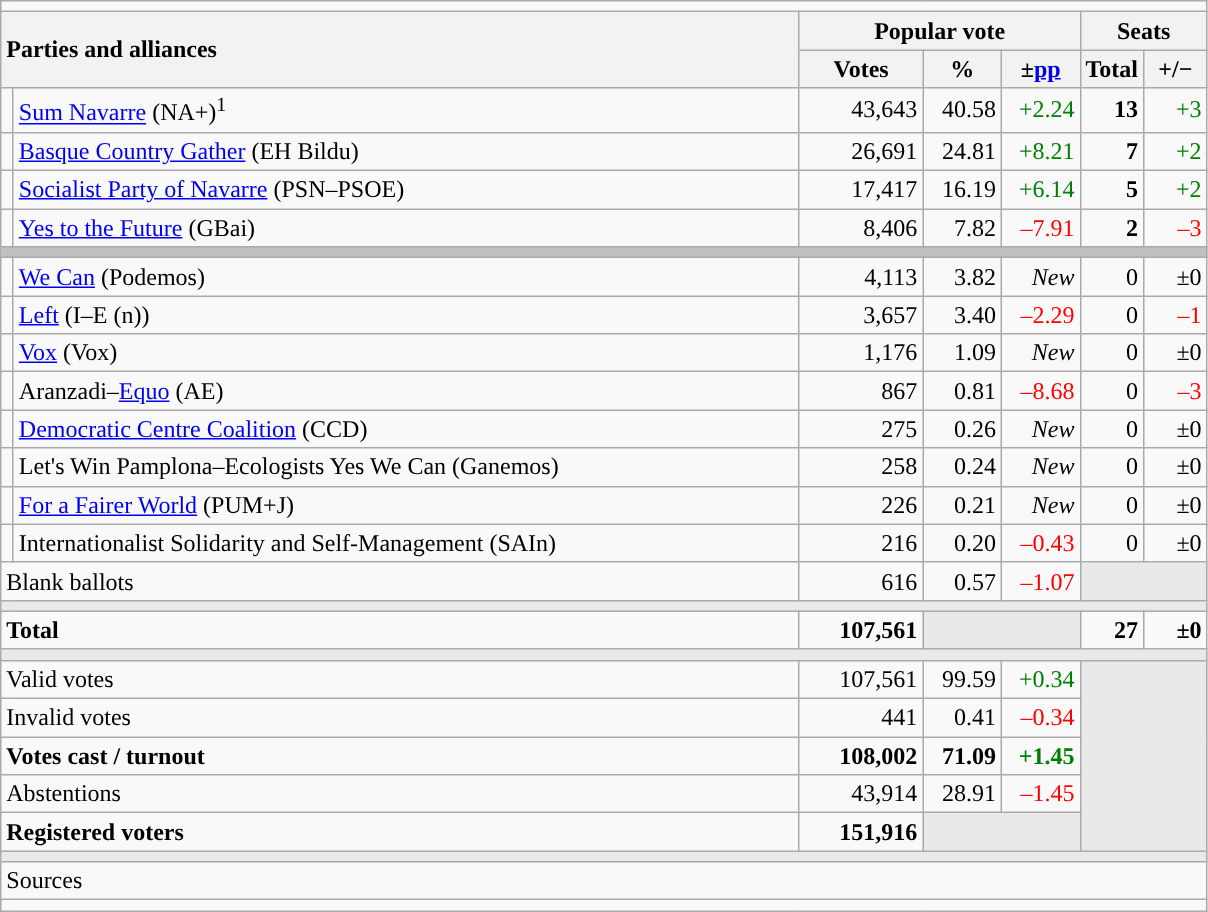<table class="wikitable" style="text-align:right;">
<tr>
<td colspan="7"></td>
</tr>
<tr>
<th style="text-align:left;" rowspan="2" colspan="2" width="525">Parties and alliances</th>
<th colspan="3">Popular vote</th>
<th colspan="2">Seats</th>
</tr>
<tr>
<th width="75">Votes</th>
<th width="45">%</th>
<th width="45">±<a href='#'>pp</a></th>
<th width="35">Total</th>
<th width="35">+/−</th>
</tr>
<tr>
<td width="1" style="color:inherit;background:"></td>
<td align="left"><a href='#'>Sum Navarre</a> (NA+)<sup>1</sup></td>
<td>43,643</td>
<td>40.58</td>
<td style="color:green;">+2.24</td>
<td><strong>13</strong></td>
<td style="color:green;">+3</td>
</tr>
<tr>
<td style="color:inherit;background:"></td>
<td align="left"><a href='#'>Basque Country Gather</a> (EH Bildu)</td>
<td>26,691</td>
<td>24.81</td>
<td style="color:green;">+8.21</td>
<td><strong>7</strong></td>
<td style="color:green;">+2</td>
</tr>
<tr>
<td style="color:inherit;background:"></td>
<td align="left"><a href='#'>Socialist Party of Navarre</a> (PSN–PSOE)</td>
<td>17,417</td>
<td>16.19</td>
<td style="color:green;">+6.14</td>
<td><strong>5</strong></td>
<td style="color:green;">+2</td>
</tr>
<tr>
<td style="color:inherit;background:"></td>
<td align="left"><a href='#'>Yes to the Future</a> (GBai)</td>
<td>8,406</td>
<td>7.82</td>
<td style="color:red;">–7.91</td>
<td><strong>2</strong></td>
<td style="color:red;">–3</td>
</tr>
<tr>
<td colspan="7" bgcolor="#C0C0C0"></td>
</tr>
<tr>
<td style="color:inherit;background:"></td>
<td align="left"><a href='#'>We Can</a> (Podemos)</td>
<td>4,113</td>
<td>3.82</td>
<td><em>New</em></td>
<td>0</td>
<td>±0</td>
</tr>
<tr>
<td style="color:inherit;background:"></td>
<td align="left"><a href='#'>Left</a> (I–E (n))</td>
<td>3,657</td>
<td>3.40</td>
<td style="color:red;">–2.29</td>
<td>0</td>
<td style="color:red;">–1</td>
</tr>
<tr>
<td style="color:inherit;background:"></td>
<td align="left"><a href='#'>Vox</a> (Vox)</td>
<td>1,176</td>
<td>1.09</td>
<td><em>New</em></td>
<td>0</td>
<td>±0</td>
</tr>
<tr>
<td style="color:inherit;background:"></td>
<td align="left">Aranzadi–<a href='#'>Equo</a> (AE)</td>
<td>867</td>
<td>0.81</td>
<td style="color:red;">–8.68</td>
<td>0</td>
<td style="color:red;">–3</td>
</tr>
<tr>
<td style="color:inherit;background:"></td>
<td align="left"><a href='#'>Democratic Centre Coalition</a> (CCD)</td>
<td>275</td>
<td>0.26</td>
<td><em>New</em></td>
<td>0</td>
<td>±0</td>
</tr>
<tr>
<td style="color:inherit;background:"></td>
<td align="left">Let's Win Pamplona–Ecologists Yes We Can (Ganemos)</td>
<td>258</td>
<td>0.24</td>
<td><em>New</em></td>
<td>0</td>
<td>±0</td>
</tr>
<tr>
<td style="color:inherit;background:"></td>
<td align="left"><a href='#'>For a Fairer World</a> (PUM+J)</td>
<td>226</td>
<td>0.21</td>
<td><em>New</em></td>
<td>0</td>
<td>±0</td>
</tr>
<tr>
<td style="color:inherit;background:"></td>
<td align="left">Internationalist Solidarity and Self-Management (SAIn)</td>
<td>216</td>
<td>0.20</td>
<td style="color:red;">–0.43</td>
<td>0</td>
<td>±0</td>
</tr>
<tr>
<td align="left" colspan="2">Blank ballots</td>
<td>616</td>
<td>0.57</td>
<td style="color:red;">–1.07</td>
<td bgcolor="#E9E9E9" colspan="2"></td>
</tr>
<tr>
<td colspan="7" bgcolor="#E9E9E9"></td>
</tr>
<tr style="font-weight:bold;">
<td align="left" colspan="2">Total</td>
<td>107,561</td>
<td bgcolor="#E9E9E9" colspan="2"></td>
<td>27</td>
<td>±0</td>
</tr>
<tr>
<td colspan="7" bgcolor="#E9E9E9"></td>
</tr>
<tr>
<td align="left" colspan="2">Valid votes</td>
<td>107,561</td>
<td>99.59</td>
<td style="color:green;">+0.34</td>
<td bgcolor="#E9E9E9" colspan="2" rowspan="5"></td>
</tr>
<tr>
<td align="left" colspan="2">Invalid votes</td>
<td>441</td>
<td>0.41</td>
<td style="color:red;">–0.34</td>
</tr>
<tr style="font-weight:bold;">
<td align="left" colspan="2">Votes cast / turnout</td>
<td>108,002</td>
<td>71.09</td>
<td style="color:green;">+1.45</td>
</tr>
<tr>
<td align="left" colspan="2">Abstentions</td>
<td>43,914</td>
<td>28.91</td>
<td style="color:red;">–1.45</td>
</tr>
<tr style="font-weight:bold;">
<td align="left" colspan="2">Registered voters</td>
<td>151,916</td>
<td bgcolor="#E9E9E9" colspan="2"></td>
</tr>
<tr>
<td colspan="7" bgcolor="#E9E9E9"></td>
</tr>
<tr>
<td align="left" colspan="7">Sources</td>
</tr>
<tr>
<td colspan="7" style="text-align:left; max-width:790px;"></td>
</tr>
</table>
